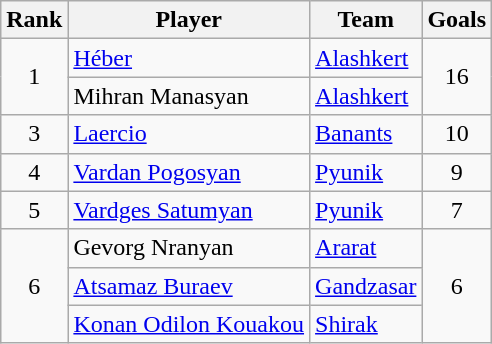<table class="wikitable" style="text-align:center;">
<tr>
<th>Rank</th>
<th>Player</th>
<th>Team</th>
<th>Goals</th>
</tr>
<tr>
<td rowspan=2>1</td>
<td align=left> <a href='#'>Héber</a></td>
<td align=left><a href='#'>Alashkert</a></td>
<td rowspan=2>16</td>
</tr>
<tr>
<td align=left> Mihran Manasyan</td>
<td align=left><a href='#'>Alashkert</a></td>
</tr>
<tr>
<td>3</td>
<td align=left> <a href='#'>Laercio</a></td>
<td align=left><a href='#'>Banants</a></td>
<td>10</td>
</tr>
<tr>
<td>4</td>
<td align=left> <a href='#'>Vardan Pogosyan</a></td>
<td align=left><a href='#'>Pyunik</a></td>
<td>9</td>
</tr>
<tr>
<td>5</td>
<td align=left> <a href='#'>Vardges Satumyan</a></td>
<td align=left><a href='#'>Pyunik</a></td>
<td>7</td>
</tr>
<tr>
<td rowspan=3>6</td>
<td align=left> Gevorg Nranyan</td>
<td align=left><a href='#'>Ararat</a></td>
<td rowspan=3>6</td>
</tr>
<tr>
<td align=left> <a href='#'>Atsamaz Buraev</a></td>
<td align=left><a href='#'>Gandzasar</a></td>
</tr>
<tr>
<td align=left> <a href='#'>Konan Odilon Kouakou</a></td>
<td align=left><a href='#'>Shirak</a></td>
</tr>
</table>
